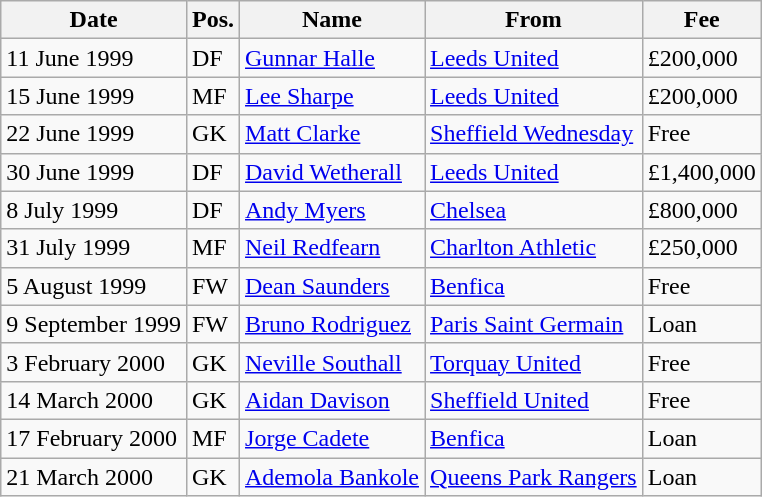<table class="wikitable">
<tr>
<th>Date</th>
<th>Pos.</th>
<th>Name</th>
<th>From</th>
<th>Fee</th>
</tr>
<tr>
<td>11 June 1999</td>
<td>DF</td>
<td><a href='#'>Gunnar Halle</a></td>
<td><a href='#'>Leeds United</a></td>
<td>£200,000</td>
</tr>
<tr>
<td>15 June 1999</td>
<td>MF</td>
<td><a href='#'>Lee Sharpe</a></td>
<td><a href='#'>Leeds United</a></td>
<td>£200,000</td>
</tr>
<tr>
<td>22 June 1999</td>
<td>GK</td>
<td><a href='#'>Matt Clarke</a></td>
<td><a href='#'>Sheffield Wednesday</a></td>
<td>Free</td>
</tr>
<tr>
<td>30 June 1999</td>
<td>DF</td>
<td><a href='#'>David Wetherall</a></td>
<td><a href='#'>Leeds United</a></td>
<td>£1,400,000</td>
</tr>
<tr>
<td>8 July 1999</td>
<td>DF</td>
<td><a href='#'>Andy Myers</a></td>
<td><a href='#'>Chelsea</a></td>
<td>£800,000</td>
</tr>
<tr>
<td>31 July 1999</td>
<td>MF</td>
<td><a href='#'>Neil Redfearn</a></td>
<td><a href='#'>Charlton Athletic</a></td>
<td>£250,000</td>
</tr>
<tr>
<td>5 August 1999</td>
<td>FW</td>
<td><a href='#'>Dean Saunders</a></td>
<td><a href='#'>Benfica</a></td>
<td>Free</td>
</tr>
<tr>
<td>9 September 1999</td>
<td>FW</td>
<td><a href='#'>Bruno Rodriguez</a></td>
<td><a href='#'>Paris Saint Germain</a></td>
<td>Loan</td>
</tr>
<tr>
<td>3 February 2000</td>
<td>GK</td>
<td><a href='#'>Neville Southall</a></td>
<td><a href='#'>Torquay United</a></td>
<td>Free</td>
</tr>
<tr>
<td>14 March 2000</td>
<td>GK</td>
<td><a href='#'>Aidan Davison</a></td>
<td><a href='#'>Sheffield United</a></td>
<td>Free</td>
</tr>
<tr>
<td>17 February 2000</td>
<td>MF</td>
<td><a href='#'>Jorge Cadete</a></td>
<td><a href='#'>Benfica</a></td>
<td>Loan</td>
</tr>
<tr>
<td>21 March 2000</td>
<td>GK</td>
<td><a href='#'>Ademola Bankole</a></td>
<td><a href='#'>Queens Park Rangers</a></td>
<td>Loan</td>
</tr>
</table>
